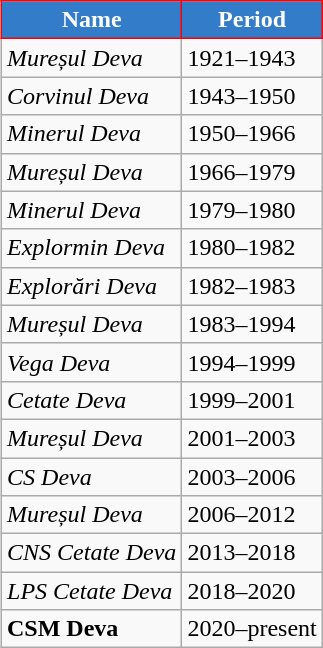<table class="wikitable" style="text-align: left" align="right">
<tr>
<th style="background:#337cc9;color:#FFFFFF;border:1px solid #FF0000">Name</th>
<th style="background:#337cc9;color:#FFFFFF;border:1px solid #FF0000">Period</th>
</tr>
<tr>
<td align=left><em>Mureșul Deva</em></td>
<td>1921–1943</td>
</tr>
<tr>
<td align=left><em>Corvinul Deva</em></td>
<td>1943–1950</td>
</tr>
<tr>
<td align=left><em>Minerul Deva</em></td>
<td>1950–1966</td>
</tr>
<tr>
<td align=left><em>Mureșul Deva</em></td>
<td>1966–1979</td>
</tr>
<tr>
<td align=left><em>Minerul Deva</em></td>
<td>1979–1980</td>
</tr>
<tr>
<td align=left><em>Explormin Deva</em></td>
<td>1980–1982</td>
</tr>
<tr>
<td align=left><em>Explorări Deva</em></td>
<td>1982–1983</td>
</tr>
<tr>
<td align=left><em>Mureșul Deva</em></td>
<td>1983–1994</td>
</tr>
<tr>
<td align=left><em>Vega Deva</em></td>
<td>1994–1999</td>
</tr>
<tr>
<td align=left><em>Cetate Deva</em></td>
<td>1999–2001</td>
</tr>
<tr>
<td align=left><em>Mureșul Deva</em></td>
<td>2001–2003</td>
</tr>
<tr>
<td align=left><em>CS Deva</em></td>
<td>2003–2006</td>
</tr>
<tr>
<td align=left><em>Mureșul Deva</em></td>
<td>2006–2012</td>
</tr>
<tr>
<td align=left><em>CNS Cetate Deva</em></td>
<td>2013–2018</td>
</tr>
<tr>
<td align=left><em>LPS Cetate Deva</em></td>
<td>2018–2020</td>
</tr>
<tr>
<td align=left><strong>CSM Deva</strong></td>
<td>2020–present</td>
</tr>
</table>
